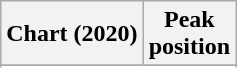<table class="wikitable sortable plainrowheaders" style="text-align:center">
<tr>
<th scope="col">Chart (2020)</th>
<th scope="col">Peak<br> position</th>
</tr>
<tr>
</tr>
<tr>
</tr>
</table>
